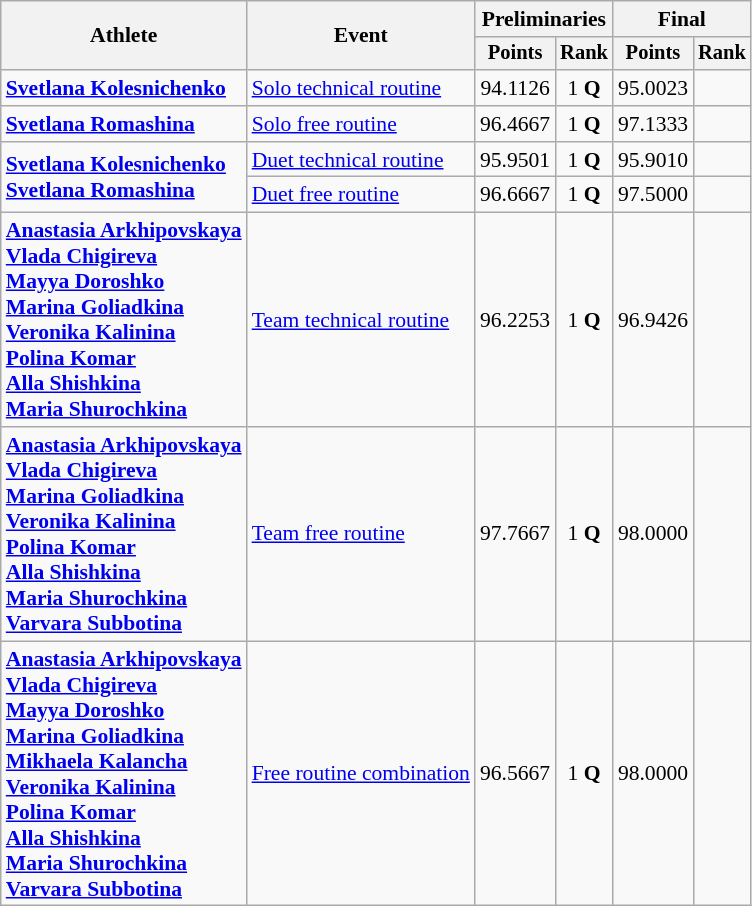<table class="wikitable" style="text-align:center; font-size:90%">
<tr>
<th rowspan=2>Athlete</th>
<th rowspan=2>Event</th>
<th colspan=2>Preliminaries</th>
<th colspan=2>Final</th>
</tr>
<tr style="font-size:95%">
<th>Points</th>
<th>Rank</th>
<th>Points</th>
<th>Rank</th>
</tr>
<tr>
<td align=left><strong><a href='#'>Svetlana Kolesnichenko</a></strong></td>
<td align=left><a href='#'>Solo technical routine</a></td>
<td>94.1126</td>
<td>1 <strong>Q</strong></td>
<td>95.0023</td>
<td></td>
</tr>
<tr>
<td align=left><strong><a href='#'>Svetlana Romashina</a></strong></td>
<td align=left><a href='#'>Solo free routine</a></td>
<td>96.4667</td>
<td>1 <strong>Q</strong></td>
<td>97.1333</td>
<td></td>
</tr>
<tr>
<td align=left rowspan=2><strong><a href='#'>Svetlana Kolesnichenko</a><br><a href='#'>Svetlana Romashina</a></strong></td>
<td align=left><a href='#'>Duet technical routine</a></td>
<td>95.9501</td>
<td>1 <strong>Q</strong></td>
<td>95.9010</td>
<td></td>
</tr>
<tr>
<td align=left><a href='#'>Duet free routine</a></td>
<td>96.6667</td>
<td>1 <strong>Q</strong></td>
<td>97.5000</td>
<td></td>
</tr>
<tr>
<td align=left><strong><a href='#'>Anastasia Arkhipovskaya</a><br><a href='#'>Vlada Chigireva</a><br><a href='#'>Mayya Doroshko</a><br><a href='#'>Marina Goliadkina</a><br><a href='#'>Veronika Kalinina</a><br><a href='#'>Polina Komar</a><br><a href='#'>Alla Shishkina</a><br><a href='#'>Maria Shurochkina</a></strong></td>
<td align=left><a href='#'>Team technical routine</a></td>
<td>96.2253</td>
<td>1 <strong>Q</strong></td>
<td>96.9426</td>
<td></td>
</tr>
<tr>
<td align=left><strong><a href='#'>Anastasia Arkhipovskaya</a><br><a href='#'>Vlada Chigireva</a><br><a href='#'>Marina Goliadkina</a><br><a href='#'>Veronika Kalinina</a><br><a href='#'>Polina Komar</a><br><a href='#'>Alla Shishkina</a><br><a href='#'>Maria Shurochkina</a><br><a href='#'>Varvara Subbotina</a></strong></td>
<td align=left><a href='#'>Team free routine</a></td>
<td>97.7667</td>
<td>1 <strong>Q</strong></td>
<td>98.0000</td>
<td></td>
</tr>
<tr>
<td align=left><strong><a href='#'>Anastasia Arkhipovskaya</a><br><a href='#'>Vlada Chigireva</a><br><a href='#'>Mayya Doroshko</a><br><a href='#'>Marina Goliadkina</a><br><a href='#'>Mikhaela Kalancha</a><br><a href='#'>Veronika Kalinina</a><br><a href='#'>Polina Komar</a><br><a href='#'>Alla Shishkina</a><br><a href='#'>Maria Shurochkina</a><br><a href='#'>Varvara Subbotina</a></strong></td>
<td align=left><a href='#'>Free routine combination</a></td>
<td>96.5667</td>
<td>1 <strong>Q</strong></td>
<td>98.0000</td>
<td></td>
</tr>
</table>
